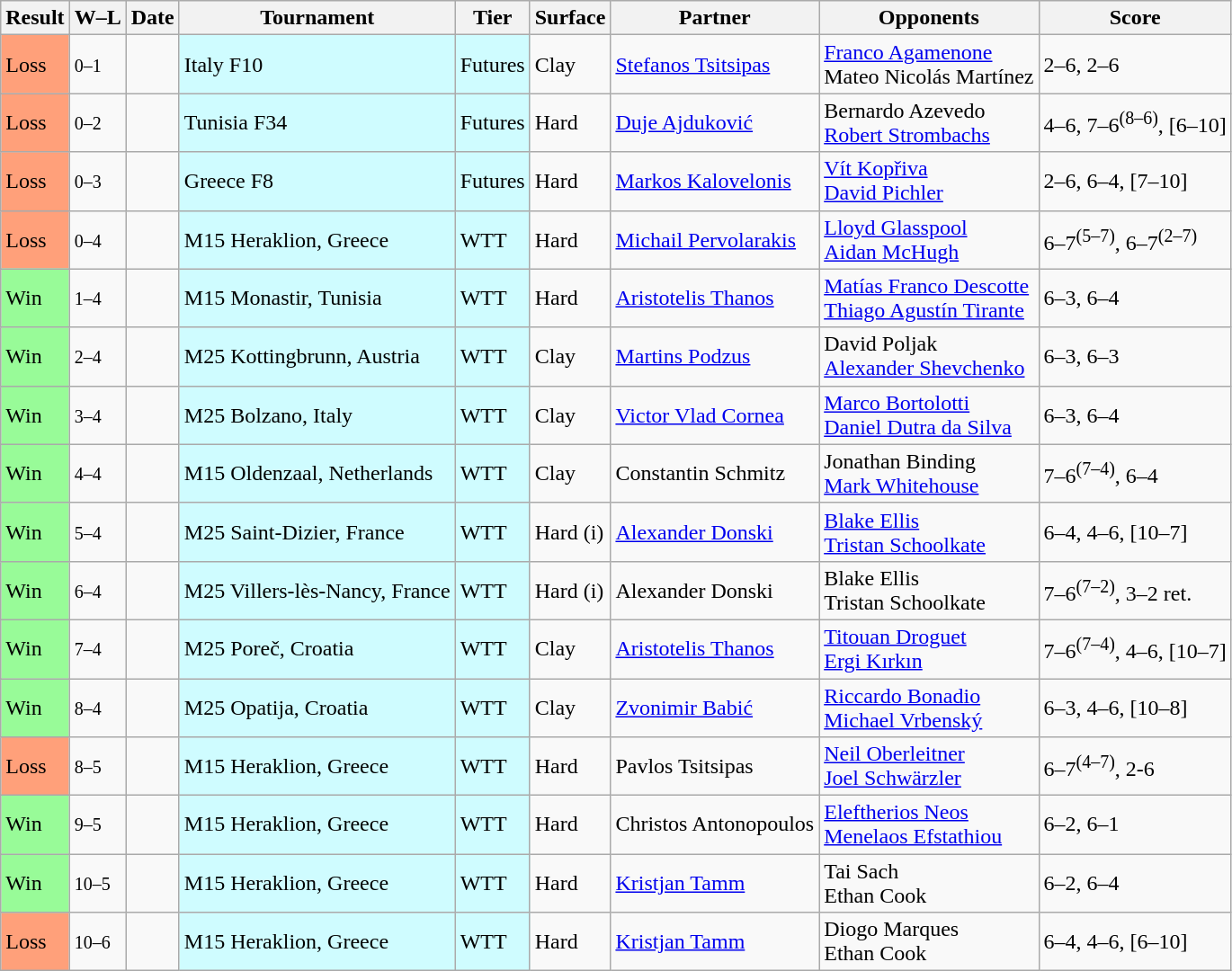<table class="sortable wikitable">
<tr>
<th>Result</th>
<th class="unsortable">W–L</th>
<th>Date</th>
<th>Tournament</th>
<th>Tier</th>
<th>Surface</th>
<th>Partner</th>
<th>Opponents</th>
<th class="unsortable">Score</th>
</tr>
<tr>
<td bgcolor=FFA07A>Loss</td>
<td><small>0–1</small></td>
<td></td>
<td style="background:#cffcff;">Italy F10</td>
<td style="background:#cffcff;">Futures</td>
<td>Clay</td>
<td> <a href='#'>Stefanos Tsitsipas</a></td>
<td> <a href='#'>Franco Agamenone</a><br> Mateo Nicolás Martínez</td>
<td>2–6, 2–6</td>
</tr>
<tr>
<td bgcolor=FFA07A>Loss</td>
<td><small>0–2</small></td>
<td></td>
<td style="background:#cffcff;">Tunisia F34</td>
<td style="background:#cffcff;">Futures</td>
<td>Hard</td>
<td> <a href='#'>Duje Ajduković</a></td>
<td> Bernardo Azevedo<br> <a href='#'>Robert Strombachs</a></td>
<td>4–6, 7–6<sup>(8–6)</sup>, [6–10]</td>
</tr>
<tr>
<td bgcolor=FFA07A>Loss</td>
<td><small>0–3</small></td>
<td></td>
<td style="background:#cffcff;">Greece F8</td>
<td style="background:#cffcff;">Futures</td>
<td>Hard</td>
<td> <a href='#'>Markos Kalovelonis</a></td>
<td> <a href='#'>Vít Kopřiva</a><br> <a href='#'>David Pichler</a></td>
<td>2–6, 6–4, [7–10]</td>
</tr>
<tr>
<td bgcolor=FFA07A>Loss</td>
<td><small>0–4</small></td>
<td></td>
<td style="background:#cffcff;">M15 Heraklion, Greece</td>
<td style="background:#cffcff;">WTT</td>
<td>Hard</td>
<td> <a href='#'>Michail Pervolarakis</a></td>
<td> <a href='#'>Lloyd Glasspool</a><br> <a href='#'>Aidan McHugh</a></td>
<td>6–7<sup>(5–7)</sup>, 6–7<sup>(2–7)</sup></td>
</tr>
<tr>
<td bgcolor=98fb98>Win</td>
<td><small>1–4</small></td>
<td></td>
<td style="background:#cffcff;">M15 Monastir, Tunisia</td>
<td style="background:#cffcff;">WTT</td>
<td>Hard</td>
<td> <a href='#'>Aristotelis Thanos</a></td>
<td> <a href='#'>Matías Franco Descotte</a><br> <a href='#'>Thiago Agustín Tirante</a></td>
<td>6–3, 6–4</td>
</tr>
<tr>
<td bgcolor=98fb98>Win</td>
<td><small>2–4</small></td>
<td></td>
<td style="background:#cffcff;">M25 Kottingbrunn, Austria</td>
<td style="background:#cffcff;">WTT</td>
<td>Clay</td>
<td> <a href='#'>Martins Podzus</a></td>
<td> David Poljak<br> <a href='#'>Alexander Shevchenko</a></td>
<td>6–3, 6–3</td>
</tr>
<tr>
<td bgcolor=98fb98>Win</td>
<td><small>3–4</small></td>
<td></td>
<td style="background:#cffcff;">M25 Bolzano, Italy</td>
<td style="background:#cffcff;">WTT</td>
<td>Clay</td>
<td> <a href='#'>Victor Vlad Cornea</a></td>
<td> <a href='#'>Marco Bortolotti</a><br> <a href='#'>Daniel Dutra da Silva</a></td>
<td>6–3, 6–4</td>
</tr>
<tr>
<td bgcolor=98fb98>Win</td>
<td><small>4–4</small></td>
<td></td>
<td style="background:#cffcff;">M15 Oldenzaal, Netherlands</td>
<td style="background:#cffcff;">WTT</td>
<td>Clay</td>
<td> Constantin Schmitz</td>
<td> Jonathan Binding<br> <a href='#'>Mark Whitehouse</a></td>
<td>7–6<sup>(7–4)</sup>, 6–4</td>
</tr>
<tr>
<td bgcolor=98fb98>Win</td>
<td><small>5–4</small></td>
<td></td>
<td style="background:#cffcff;">M25 Saint-Dizier, France</td>
<td style="background:#cffcff;">WTT</td>
<td>Hard (i)</td>
<td> <a href='#'>Alexander Donski</a></td>
<td> <a href='#'>Blake Ellis</a><br> <a href='#'>Tristan Schoolkate</a></td>
<td>6–4, 4–6, [10–7]</td>
</tr>
<tr>
<td bgcolor=98fb98>Win</td>
<td><small>6–4</small></td>
<td></td>
<td style="background:#cffcff;">M25 Villers-lès-Nancy, France</td>
<td style="background:#cffcff;">WTT</td>
<td>Hard (i)</td>
<td> Alexander Donski</td>
<td> Blake Ellis<br> Tristan Schoolkate</td>
<td>7–6<sup>(7–2)</sup>, 3–2 ret.</td>
</tr>
<tr>
<td bgcolor=98fb98>Win</td>
<td><small>7–4</small></td>
<td></td>
<td style="background:#cffcff;">M25 Poreč, Croatia</td>
<td style="background:#cffcff;">WTT</td>
<td>Clay</td>
<td> <a href='#'>Aristotelis Thanos</a></td>
<td> <a href='#'>Titouan Droguet</a><br> <a href='#'>Ergi Kırkın</a></td>
<td>7–6<sup>(7–4)</sup>, 4–6, [10–7]</td>
</tr>
<tr>
<td bgcolor=98fb98>Win</td>
<td><small>8–4</small></td>
<td></td>
<td style="background:#cffcff;">M25 Opatija, Croatia</td>
<td style="background:#cffcff;">WTT</td>
<td>Clay</td>
<td> <a href='#'>Zvonimir Babić</a></td>
<td> <a href='#'>Riccardo Bonadio</a><br> <a href='#'>Michael Vrbenský</a></td>
<td>6–3, 4–6, [10–8]</td>
</tr>
<tr>
<td bgcolor=FFA07A>Loss</td>
<td><small>8–5</small></td>
<td></td>
<td style="background:#cffcff;">M15 Heraklion, Greece</td>
<td style="background:#cffcff;">WTT</td>
<td>Hard</td>
<td> Pavlos Tsitsipas</td>
<td> <a href='#'>Neil Oberleitner</a><br> <a href='#'>Joel Schwärzler</a></td>
<td>6–7<sup>(4–7)</sup>, 2-6</td>
</tr>
<tr>
<td bgcolor=98fb98>Win</td>
<td><small>9–5</small></td>
<td></td>
<td style="background:#cffcff;">M15 Heraklion, Greece</td>
<td style="background:#cffcff;">WTT</td>
<td>Hard</td>
<td> Christos Antonopoulos</td>
<td> <a href='#'>Eleftherios Neos</a><br> <a href='#'>Menelaos Efstathiou</a></td>
<td>6–2, 6–1</td>
</tr>
<tr>
<td bgcolor=98fb98>Win</td>
<td><small>10–5</small></td>
<td></td>
<td style="background:#cffcff;">M15 Heraklion, Greece</td>
<td style="background:#cffcff;">WTT</td>
<td>Hard</td>
<td> <a href='#'>Kristjan Tamm</a></td>
<td> Tai Sach<br> Ethan Cook</td>
<td>6–2, 6–4</td>
</tr>
<tr>
<td bgcolor=FFA07A>Loss</td>
<td><small>10–6</small></td>
<td></td>
<td style="background:#cffcff;">M15 Heraklion, Greece</td>
<td style="background:#cffcff;">WTT</td>
<td>Hard</td>
<td> <a href='#'>Kristjan Tamm</a></td>
<td> Diogo Marques <br> Ethan Cook</td>
<td>6–4, 4–6, [6–10]</td>
</tr>
</table>
